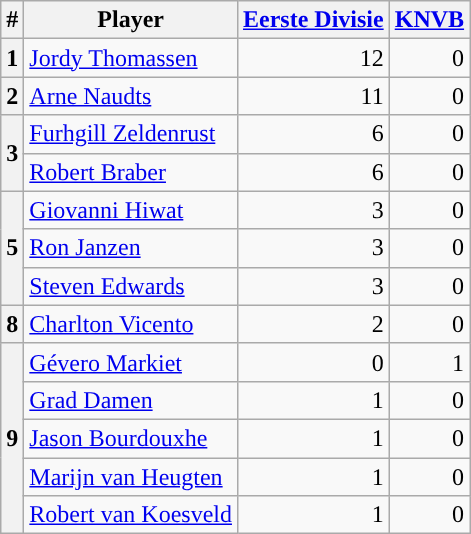<table class="wikitable" style="text-align:right;">
<tr>
<th>#</th>
<th>Player</th>
<th><a href='#'>Eerste Divisie</a></th>
<th><a href='#'>KNVB</a></th>
</tr>
<tr>
<th align=center>1</th>
<td align=left> <a href='#'>Jordy Thomassen</a></td>
<td>12</td>
<td>0</td>
</tr>
<tr>
<th align=center>2</th>
<td align=left> <a href='#'>Arne Naudts</a></td>
<td>11</td>
<td>0</td>
</tr>
<tr>
<th rowspan=2 align=center>3</th>
<td align=left> <a href='#'>Furhgill Zeldenrust</a></td>
<td>6</td>
<td>0</td>
</tr>
<tr>
<td align=left> <a href='#'>Robert Braber</a></td>
<td>6</td>
<td>0</td>
</tr>
<tr>
<th rowspan=3 align=center>5</th>
<td align=left> <a href='#'>Giovanni Hiwat</a></td>
<td>3</td>
<td>0</td>
</tr>
<tr>
<td align=left> <a href='#'>Ron Janzen</a></td>
<td>3</td>
<td>0</td>
</tr>
<tr>
<td align=left> <a href='#'>Steven Edwards</a></td>
<td>3</td>
<td>0</td>
</tr>
<tr>
<th>8</th>
<td align=left> <a href='#'>Charlton Vicento</a></td>
<td>2</td>
<td>0</td>
</tr>
<tr>
<th rowspan=5>9</th>
<td align=left> <a href='#'>Gévero Markiet</a></td>
<td>0</td>
<td>1</td>
</tr>
<tr>
<td align=left> <a href='#'>Grad Damen</a></td>
<td>1</td>
<td>0</td>
</tr>
<tr>
<td align=left> <a href='#'>Jason Bourdouxhe</a></td>
<td>1</td>
<td>0</td>
</tr>
<tr>
<td align=left> <a href='#'>Marijn van Heugten</a></td>
<td>1</td>
<td>0</td>
</tr>
<tr>
<td align=left> <a href='#'>Robert van Koesveld</a></td>
<td>1</td>
<td>0</td>
</tr>
</table>
